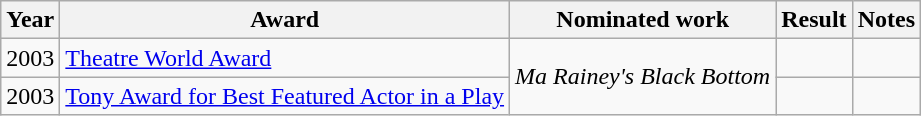<table class="wikitable">
<tr>
<th>Year</th>
<th>Award</th>
<th>Nominated work</th>
<th>Result</th>
<th>Notes</th>
</tr>
<tr>
<td>2003</td>
<td><a href='#'>Theatre World Award</a></td>
<td rowspan=2><em>Ma Rainey's Black Bottom</em></td>
<td></td>
<td></td>
</tr>
<tr>
<td>2003</td>
<td><a href='#'>Tony Award for Best Featured Actor in a Play</a></td>
<td></td>
<td></td>
</tr>
</table>
